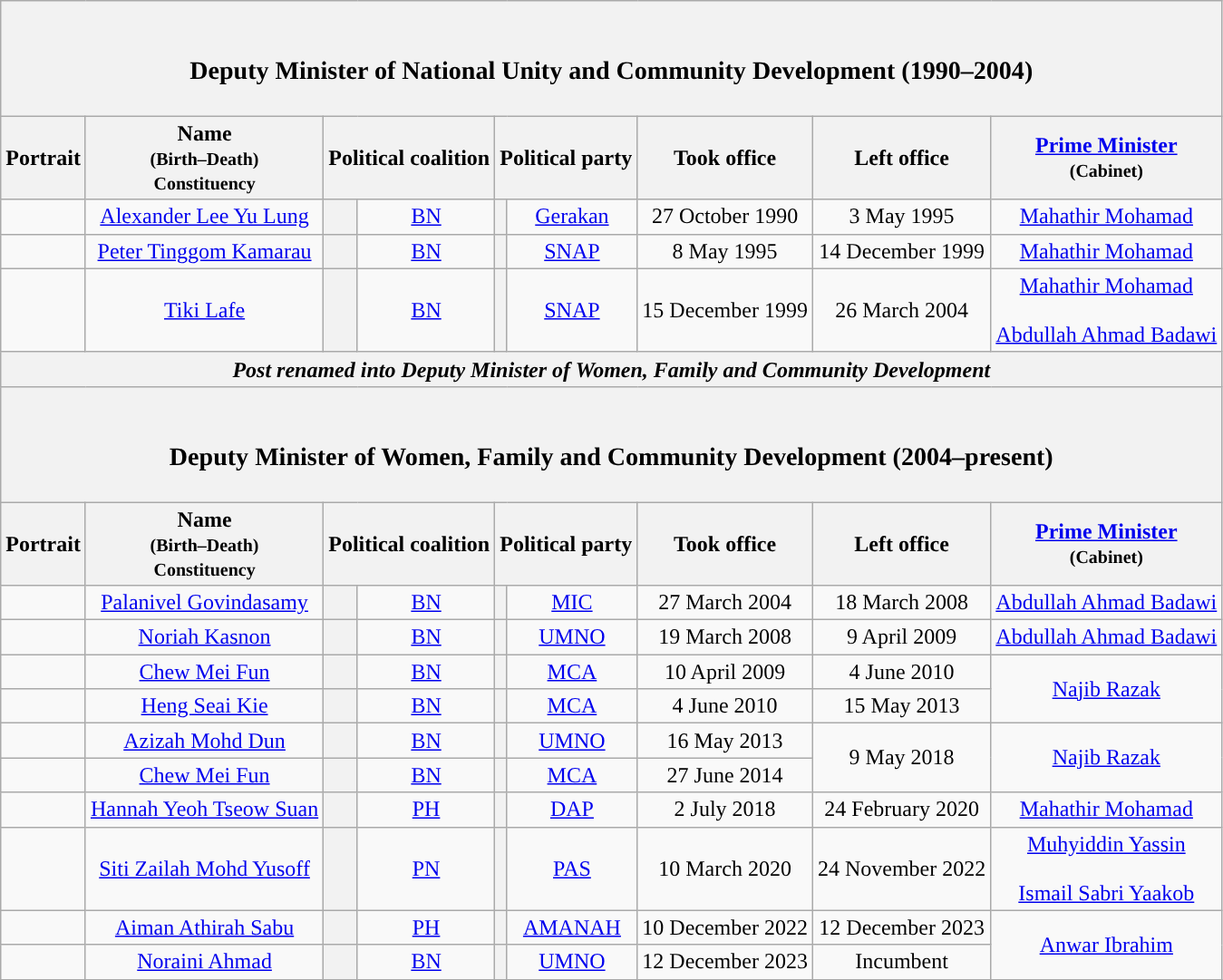<table class="wikitable" style="text-align:center;">
<tr>
<th colspan="9"><br><h3>Deputy Minister of National Unity and Community Development (1990–2004)</h3></th>
</tr>
<tr>
<th>Portrait</th>
<th>Name<br><small>(Birth–Death)<br>Constituency</small></th>
<th colspan="2">Political coalition</th>
<th colspan="2">Political party</th>
<th>Took office</th>
<th>Left office</th>
<th><a href='#'>Prime Minister</a><br><small>(Cabinet)</small></th>
</tr>
<tr>
<td></td>
<td><a href='#'>Alexander Lee Yu Lung</a><br></td>
<th style="background:"></th>
<td><a href='#'>BN</a></td>
<th style="background:"></th>
<td><a href='#'>Gerakan</a></td>
<td>27 October 1990</td>
<td>3 May 1995</td>
<td><a href='#'>Mahathir Mohamad</a><br></td>
</tr>
<tr>
<td></td>
<td><a href='#'>Peter Tinggom Kamarau</a><br></td>
<th style="background:"></th>
<td><a href='#'>BN</a></td>
<th style="background:"></th>
<td><a href='#'>SNAP</a></td>
<td>8 May 1995</td>
<td>14 December 1999</td>
<td><a href='#'>Mahathir Mohamad</a><br></td>
</tr>
<tr>
<td></td>
<td><a href='#'>Tiki Lafe</a><br></td>
<th style="background:"></th>
<td><a href='#'>BN</a></td>
<th style="background:"></th>
<td><a href='#'>SNAP</a></td>
<td>15 December 1999</td>
<td>26 March 2004</td>
<td><a href='#'>Mahathir Mohamad</a><br><br><a href='#'>Abdullah Ahmad Badawi</a><br></td>
</tr>
<tr>
<th colspan="9"><em>Post renamed into Deputy Minister of Women, Family and Community Development</em></th>
</tr>
<tr>
<th colspan="9"><br><h3>Deputy Minister of Women, Family and Community Development (2004–present)</h3></th>
</tr>
<tr>
<th>Portrait</th>
<th>Name<br><small>(Birth–Death)<br>Constituency</small></th>
<th colspan="2">Political coalition</th>
<th colspan="2">Political party</th>
<th>Took office</th>
<th>Left office</th>
<th><a href='#'>Prime Minister</a><br><small>(Cabinet)</small></th>
</tr>
<tr>
<td></td>
<td><a href='#'>Palanivel Govindasamy</a><br></td>
<th style="background:"></th>
<td><a href='#'>BN</a></td>
<th style="background:"></th>
<td><a href='#'>MIC</a></td>
<td>27 March 2004</td>
<td>18 March 2008</td>
<td><a href='#'>Abdullah Ahmad Badawi</a><br></td>
</tr>
<tr>
<td></td>
<td><a href='#'>Noriah Kasnon</a><br></td>
<th style="background:"></th>
<td><a href='#'>BN</a></td>
<th style="background:"></th>
<td><a href='#'>UMNO</a></td>
<td>19 March 2008</td>
<td>9 April 2009</td>
<td><a href='#'>Abdullah Ahmad Badawi</a><br></td>
</tr>
<tr>
<td></td>
<td><a href='#'>Chew Mei Fun</a><br></td>
<th style="background:"></th>
<td><a href='#'>BN</a></td>
<th style="background:"></th>
<td><a href='#'>MCA</a></td>
<td>10 April 2009</td>
<td>4 June 2010</td>
<td rowspan=2><a href='#'>Najib Razak</a><br></td>
</tr>
<tr>
<td></td>
<td><a href='#'>Heng Seai Kie</a><br></td>
<th style="background:"></th>
<td><a href='#'>BN</a></td>
<th style="background:"></th>
<td><a href='#'>MCA</a></td>
<td>4 June 2010</td>
<td>15 May 2013</td>
</tr>
<tr>
<td></td>
<td><a href='#'>Azizah Mohd Dun</a><br></td>
<th style="background:"></th>
<td><a href='#'>BN</a></td>
<th style="background:"></th>
<td><a href='#'>UMNO</a></td>
<td>16 May 2013</td>
<td rowspan=2>9 May 2018</td>
<td rowspan=2><a href='#'>Najib Razak</a><br></td>
</tr>
<tr>
<td></td>
<td><a href='#'>Chew Mei Fun</a><br></td>
<th style="background:"></th>
<td><a href='#'>BN</a></td>
<th style="background:"></th>
<td><a href='#'>MCA</a></td>
<td>27 June 2014</td>
</tr>
<tr>
<td></td>
<td><a href='#'>Hannah Yeoh Tseow Suan</a><br></td>
<th style="background:"></th>
<td><a href='#'>PH</a></td>
<th style="background:"></th>
<td><a href='#'>DAP</a></td>
<td>2 July 2018</td>
<td>24 February 2020</td>
<td><a href='#'>Mahathir Mohamad</a><br></td>
</tr>
<tr>
<td></td>
<td><a href='#'>Siti Zailah Mohd Yusoff</a><br></td>
<th style="background:"></th>
<td><a href='#'>PN</a></td>
<th style="background:"></th>
<td><a href='#'>PAS</a></td>
<td>10 March 2020</td>
<td>24 November 2022</td>
<td><a href='#'>Muhyiddin Yassin</a><br><br><a href='#'>Ismail Sabri Yaakob</a><br></td>
</tr>
<tr>
<td></td>
<td><a href='#'>Aiman Athirah Sabu</a><br></td>
<th style="background:"></th>
<td><a href='#'>PH</a></td>
<th style="background:"></th>
<td><a href='#'>AMANAH</a></td>
<td>10 December 2022</td>
<td>12 December 2023</td>
<td rowspan=2><a href='#'>Anwar Ibrahim</a><br></td>
</tr>
<tr>
<td></td>
<td><a href='#'>Noraini Ahmad</a><br></td>
<th style="background:"></th>
<td><a href='#'>BN</a></td>
<th style="background:"></th>
<td><a href='#'>UMNO</a></td>
<td>12 December 2023</td>
<td>Incumbent</td>
</tr>
<tr>
</tr>
</table>
